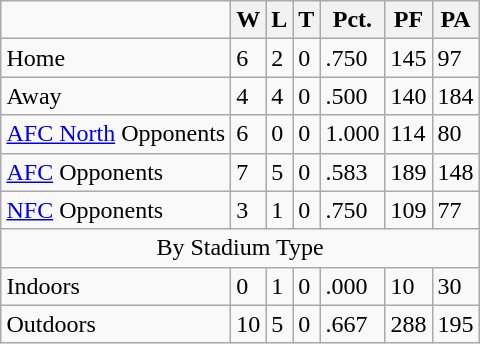<table class="wikitable" style="margin:auto;">
<tr>
<td></td>
<th>W</th>
<th>L</th>
<th>T</th>
<th>Pct.</th>
<th>PF</th>
<th>PA</th>
</tr>
<tr>
<td>Home</td>
<td>6</td>
<td>2</td>
<td>0</td>
<td>.750</td>
<td>145</td>
<td>97</td>
</tr>
<tr>
<td>Away</td>
<td>4</td>
<td>4</td>
<td>0</td>
<td>.500</td>
<td>140</td>
<td>184</td>
</tr>
<tr>
<td><a href='#'>AFC North</a> Opponents</td>
<td>6</td>
<td>0</td>
<td>0</td>
<td>1.000</td>
<td>114</td>
<td>80</td>
</tr>
<tr>
<td><a href='#'>AFC</a> Opponents</td>
<td>7</td>
<td>5</td>
<td>0</td>
<td>.583</td>
<td>189</td>
<td>148</td>
</tr>
<tr>
<td><a href='#'>NFC</a> Opponents</td>
<td>3</td>
<td>1</td>
<td>0</td>
<td>.750</td>
<td>109</td>
<td>77</td>
</tr>
<tr>
<td colspan="7" style="text-align:center;">By Stadium Type</td>
</tr>
<tr>
<td>Indoors</td>
<td>0</td>
<td>1</td>
<td>0</td>
<td>.000</td>
<td>10</td>
<td>30</td>
</tr>
<tr>
<td>Outdoors</td>
<td>10</td>
<td>5</td>
<td>0</td>
<td>.667</td>
<td>288</td>
<td>195</td>
</tr>
</table>
